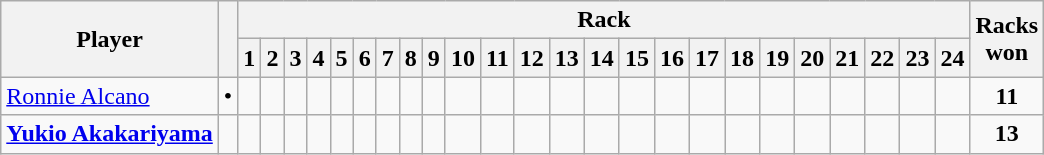<table class=wikitable style="text-align:center;">
<tr>
<th rowspan=2>Player</th>
<th rowspan=2></th>
<th colspan=24>Rack</th>
<th rowspan=2>Racks<br>won</th>
</tr>
<tr>
<th>1</th>
<th>2</th>
<th>3</th>
<th>4</th>
<th>5</th>
<th>6</th>
<th>7</th>
<th>8</th>
<th>9</th>
<th>10</th>
<th>11</th>
<th>12</th>
<th>13</th>
<th>14</th>
<th>15</th>
<th>16</th>
<th>17</th>
<th>18</th>
<th>19</th>
<th>20</th>
<th>21</th>
<th>22</th>
<th>23</th>
<th>24</th>
</tr>
<tr>
<td align=left> <a href='#'>Ronnie Alcano</a></td>
<td>•</td>
<td></td>
<td></td>
<td></td>
<td></td>
<td></td>
<td></td>
<td></td>
<td></td>
<td></td>
<td></td>
<td></td>
<td></td>
<td></td>
<td></td>
<td></td>
<td></td>
<td></td>
<td></td>
<td></td>
<td></td>
<td></td>
<td></td>
<td></td>
<td></td>
<td><strong>11</strong></td>
</tr>
<tr>
<td align=left> <strong><a href='#'>Yukio Akakariyama</a></strong></td>
<td></td>
<td></td>
<td></td>
<td></td>
<td></td>
<td></td>
<td></td>
<td></td>
<td></td>
<td></td>
<td></td>
<td></td>
<td></td>
<td></td>
<td></td>
<td></td>
<td></td>
<td></td>
<td></td>
<td></td>
<td></td>
<td></td>
<td></td>
<td></td>
<td></td>
<td><strong>13</strong></td>
</tr>
</table>
